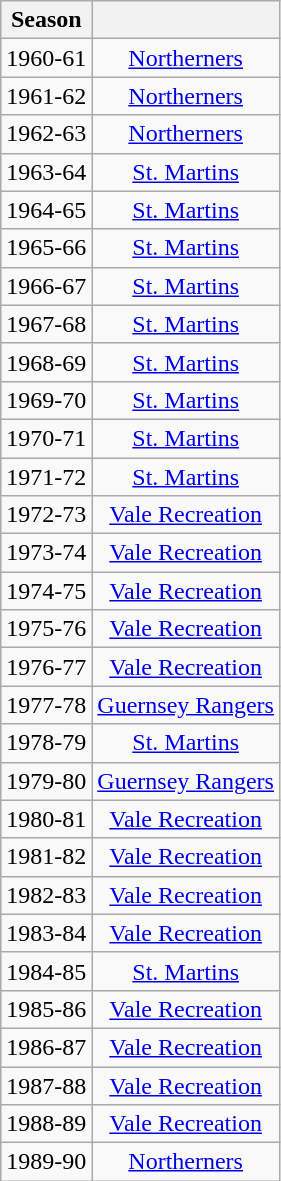<table class="wikitable">
<tr>
<th>Season</th>
<th></th>
</tr>
<tr>
<td>1960-61</td>
<td style="text-align:center;"><a href='#'>Northerners</a></td>
</tr>
<tr>
<td>1961-62</td>
<td style="text-align:center;"><a href='#'>Northerners</a></td>
</tr>
<tr>
<td>1962-63</td>
<td style="text-align:center;"><a href='#'>Northerners</a></td>
</tr>
<tr>
<td>1963-64</td>
<td style="text-align:center;"><a href='#'>St. Martins</a></td>
</tr>
<tr>
<td>1964-65</td>
<td style="text-align:center;"><a href='#'>St. Martins</a></td>
</tr>
<tr>
<td>1965-66</td>
<td style="text-align:center;"><a href='#'>St. Martins</a></td>
</tr>
<tr>
<td>1966-67</td>
<td style="text-align:center;"><a href='#'>St. Martins</a></td>
</tr>
<tr>
<td>1967-68</td>
<td style="text-align:center;"><a href='#'>St. Martins</a></td>
</tr>
<tr>
<td>1968-69</td>
<td style="text-align:center;"><a href='#'>St. Martins</a></td>
</tr>
<tr>
<td>1969-70</td>
<td style="text-align:center;"><a href='#'>St. Martins</a></td>
</tr>
<tr>
<td>1970-71</td>
<td style="text-align:center;"><a href='#'>St. Martins</a></td>
</tr>
<tr>
<td>1971-72</td>
<td style="text-align:center;"><a href='#'>St. Martins</a></td>
</tr>
<tr>
<td>1972-73</td>
<td style="text-align:center;"><a href='#'>Vale Recreation</a></td>
</tr>
<tr>
<td>1973-74</td>
<td style="text-align:center;"><a href='#'>Vale Recreation</a></td>
</tr>
<tr>
<td>1974-75</td>
<td style="text-align:center;"><a href='#'>Vale Recreation</a></td>
</tr>
<tr>
<td>1975-76</td>
<td style="text-align:center;"><a href='#'>Vale Recreation</a></td>
</tr>
<tr>
<td>1976-77</td>
<td style="text-align:center;"><a href='#'>Vale Recreation</a></td>
</tr>
<tr>
<td>1977-78</td>
<td style="text-align:center;"><a href='#'>Guernsey Rangers</a></td>
</tr>
<tr>
<td>1978-79</td>
<td style="text-align:center;"><a href='#'>St. Martins</a></td>
</tr>
<tr>
<td>1979-80</td>
<td style="text-align:center;"><a href='#'>Guernsey Rangers</a></td>
</tr>
<tr>
<td>1980-81</td>
<td style="text-align:center;"><a href='#'>Vale Recreation</a></td>
</tr>
<tr>
<td>1981-82</td>
<td style="text-align:center;"><a href='#'>Vale Recreation</a></td>
</tr>
<tr>
<td>1982-83</td>
<td style="text-align:center;"><a href='#'>Vale Recreation</a></td>
</tr>
<tr>
<td>1983-84</td>
<td style="text-align:center;"><a href='#'>Vale Recreation</a></td>
</tr>
<tr>
<td>1984-85</td>
<td style="text-align:center;"><a href='#'>St. Martins</a></td>
</tr>
<tr>
<td>1985-86</td>
<td style="text-align:center;"><a href='#'>Vale Recreation</a></td>
</tr>
<tr>
<td>1986-87</td>
<td style="text-align:center;"><a href='#'>Vale Recreation</a></td>
</tr>
<tr>
<td>1987-88</td>
<td style="text-align:center;"><a href='#'>Vale Recreation</a></td>
</tr>
<tr>
<td>1988-89</td>
<td style="text-align:center;"><a href='#'>Vale Recreation</a></td>
</tr>
<tr>
<td>1989-90</td>
<td style="text-align:center;"><a href='#'>Northerners</a></td>
</tr>
</table>
